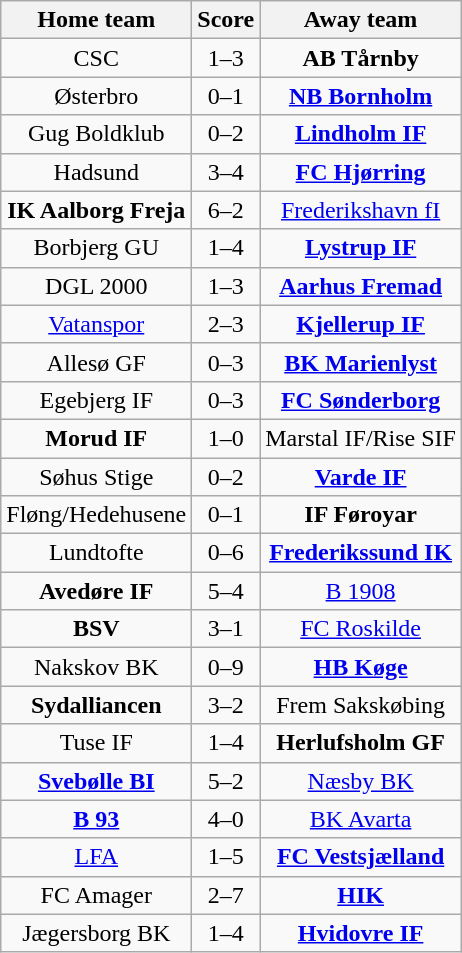<table class="wikitable" style="text-align: center">
<tr>
<th>Home team</th>
<th>Score</th>
<th>Away team</th>
</tr>
<tr>
<td>CSC</td>
<td>1–3</td>
<td><strong>AB Tårnby</strong></td>
</tr>
<tr>
<td>Østerbro</td>
<td>0–1</td>
<td><strong><a href='#'>NB Bornholm</a></strong></td>
</tr>
<tr>
<td>Gug Boldklub</td>
<td>0–2</td>
<td><strong><a href='#'>Lindholm IF</a></strong></td>
</tr>
<tr>
<td>Hadsund</td>
<td>3–4</td>
<td><strong><a href='#'>FC Hjørring</a></strong></td>
</tr>
<tr>
<td><strong>IK Aalborg Freja</strong></td>
<td>6–2</td>
<td><a href='#'>Frederikshavn fI</a></td>
</tr>
<tr>
<td>Borbjerg GU</td>
<td>1–4</td>
<td><strong><a href='#'>Lystrup IF</a></strong></td>
</tr>
<tr>
<td>DGL 2000</td>
<td>1–3</td>
<td><strong><a href='#'>Aarhus Fremad</a></strong></td>
</tr>
<tr>
<td><a href='#'>Vatanspor</a></td>
<td>2–3</td>
<td><strong><a href='#'>Kjellerup IF</a></strong></td>
</tr>
<tr>
<td>Allesø GF</td>
<td>0–3</td>
<td><strong><a href='#'>BK Marienlyst</a></strong></td>
</tr>
<tr>
<td>Egebjerg IF</td>
<td>0–3</td>
<td><strong><a href='#'>FC Sønderborg</a></strong></td>
</tr>
<tr>
<td><strong>Morud IF</strong></td>
<td>1–0</td>
<td>Marstal IF/Rise SIF</td>
</tr>
<tr>
<td>Søhus Stige</td>
<td>0–2</td>
<td><strong><a href='#'>Varde IF</a></strong></td>
</tr>
<tr>
<td>Fløng/Hedehusene</td>
<td>0–1</td>
<td><strong>IF Føroyar</strong></td>
</tr>
<tr>
<td>Lundtofte</td>
<td>0–6</td>
<td><strong><a href='#'>Frederikssund IK</a></strong></td>
</tr>
<tr>
<td><strong>Avedøre IF</strong></td>
<td>5–4</td>
<td><a href='#'>B 1908</a></td>
</tr>
<tr>
<td><strong>BSV</strong></td>
<td>3–1</td>
<td><a href='#'>FC Roskilde</a></td>
</tr>
<tr>
<td>Nakskov BK</td>
<td>0–9</td>
<td><strong><a href='#'>HB Køge</a></strong></td>
</tr>
<tr>
<td><strong>Sydalliancen</strong></td>
<td>3–2</td>
<td>Frem Sakskøbing</td>
</tr>
<tr>
<td>Tuse IF</td>
<td>1–4</td>
<td><strong>Herlufsholm GF</strong></td>
</tr>
<tr>
<td><strong><a href='#'>Svebølle BI</a></strong></td>
<td>5–2</td>
<td><a href='#'>Næsby BK</a></td>
</tr>
<tr>
<td><strong><a href='#'>B 93</a></strong></td>
<td>4–0</td>
<td><a href='#'>BK Avarta</a></td>
</tr>
<tr>
<td><a href='#'>LFA</a></td>
<td>1–5</td>
<td><strong><a href='#'>FC Vestsjælland</a></strong></td>
</tr>
<tr>
<td>FC Amager</td>
<td>2–7</td>
<td><strong><a href='#'>HIK</a></strong></td>
</tr>
<tr>
<td>Jægersborg BK</td>
<td>1–4</td>
<td><strong><a href='#'>Hvidovre IF</a></strong></td>
</tr>
</table>
